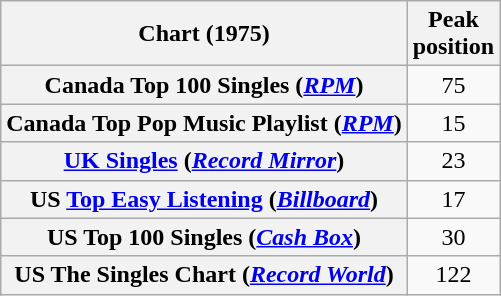<table class="wikitable sortable plainrowheaders" style="text-align:center">
<tr>
<th scope="col">Chart (1975)</th>
<th scope="col">Peak<br>position</th>
</tr>
<tr>
<th scope="row">Canada Top 100 Singles (<em><a href='#'>RPM</a></em>)</th>
<td>75</td>
</tr>
<tr>
<th scope="row">Canada Top Pop Music Playlist (<em><a href='#'>RPM</a></em>)</th>
<td>15</td>
</tr>
<tr>
<th scope="row"><a href='#'>UK Singles</a> (<em><a href='#'>Record Mirror</a></em>)</th>
<td>23</td>
</tr>
<tr>
<th scope="row">US <a href='#'>Top Easy Listening</a> (<em><a href='#'>Billboard</a></em>)</th>
<td>17</td>
</tr>
<tr>
<th scope="row">US Top 100 Singles (<em><a href='#'>Cash Box</a></em>)</th>
<td>30</td>
</tr>
<tr>
<th scope="row">US The Singles Chart (<em><a href='#'>Record World</a></em>)</th>
<td>122</td>
</tr>
</table>
